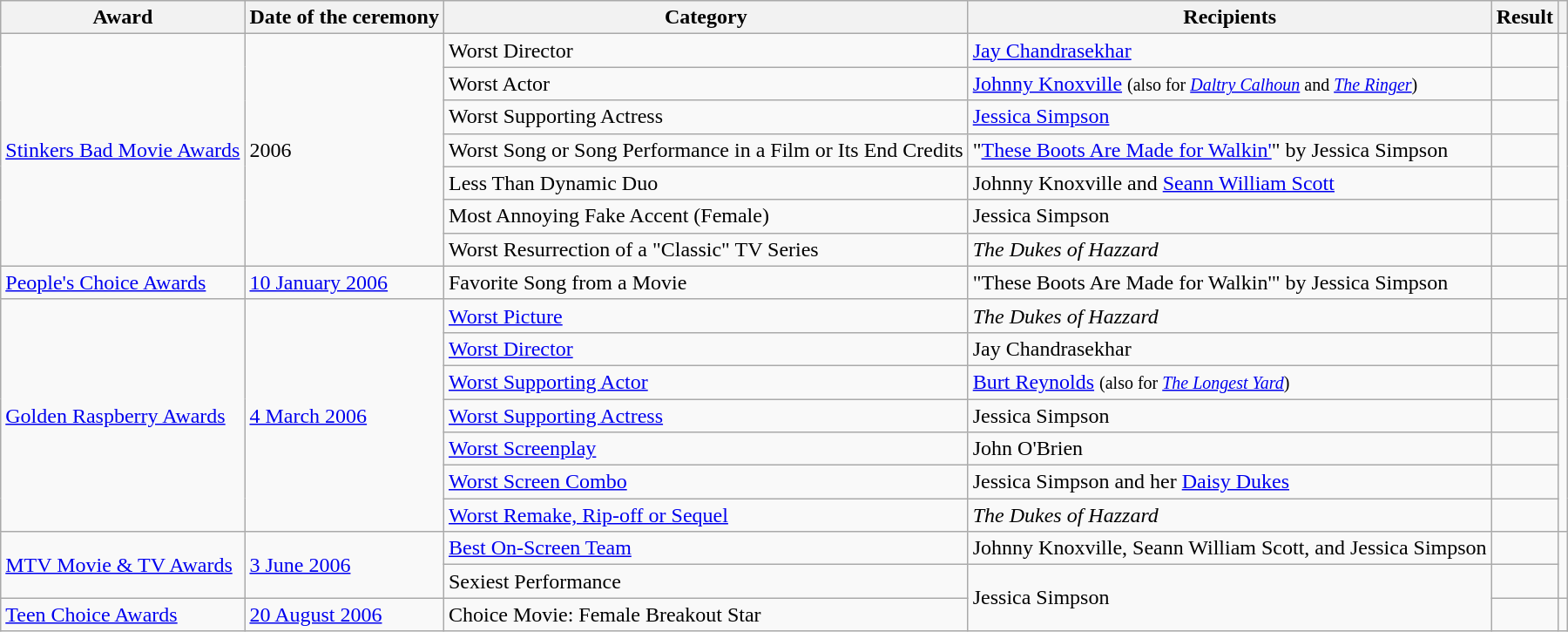<table class="wikitable plainrowheaders sortable">
<tr>
<th scope="col">Award</th>
<th scope="col">Date of the ceremony</th>
<th scope="col">Category</th>
<th scope="col">Recipients</th>
<th scope="col">Result</th>
<th class="unsortable" scope="col"></th>
</tr>
<tr>
<td rowspan="7"><a href='#'>Stinkers Bad Movie Awards</a></td>
<td rowspan="7">2006</td>
<td>Worst Director</td>
<td><a href='#'>Jay Chandrasekhar</a></td>
<td></td>
<td rowspan="7"></td>
</tr>
<tr>
<td>Worst Actor</td>
<td><a href='#'>Johnny Knoxville</a> <small>(also for <em><a href='#'>Daltry Calhoun</a></em> and <em><a href='#'>The Ringer</a></em>)</small></td>
<td></td>
</tr>
<tr>
<td>Worst Supporting Actress</td>
<td><a href='#'>Jessica Simpson</a></td>
<td></td>
</tr>
<tr>
<td>Worst Song or Song Performance in a Film or Its End Credits</td>
<td>"<a href='#'>These Boots Are Made for Walkin'</a>" by Jessica Simpson</td>
<td></td>
</tr>
<tr>
<td>Less Than Dynamic Duo</td>
<td>Johnny Knoxville and <a href='#'>Seann William Scott</a></td>
<td></td>
</tr>
<tr>
<td>Most Annoying Fake Accent (Female)</td>
<td>Jessica Simpson</td>
<td></td>
</tr>
<tr>
<td>Worst Resurrection of a "Classic" TV Series</td>
<td><em>The Dukes of Hazzard</em></td>
<td></td>
</tr>
<tr>
<td><a href='#'>People's Choice Awards</a></td>
<td><a href='#'>10 January 2006</a></td>
<td>Favorite Song from a Movie</td>
<td>"These Boots Are Made for Walkin'" by Jessica Simpson</td>
<td></td>
<td></td>
</tr>
<tr>
<td rowspan="7"><a href='#'>Golden Raspberry Awards</a></td>
<td rowspan="7"><a href='#'>4 March 2006</a></td>
<td><a href='#'>Worst Picture</a></td>
<td><em>The Dukes of Hazzard</em></td>
<td></td>
<td rowspan="7"></td>
</tr>
<tr>
<td><a href='#'>Worst Director</a></td>
<td>Jay Chandrasekhar</td>
<td></td>
</tr>
<tr>
<td><a href='#'>Worst Supporting Actor</a></td>
<td><a href='#'>Burt Reynolds</a> <small>(also for <em><a href='#'>The Longest Yard</a></em>)</small></td>
<td></td>
</tr>
<tr>
<td><a href='#'>Worst Supporting Actress</a></td>
<td>Jessica Simpson</td>
<td></td>
</tr>
<tr>
<td><a href='#'>Worst Screenplay</a></td>
<td>John O'Brien</td>
<td></td>
</tr>
<tr>
<td><a href='#'>Worst Screen Combo</a></td>
<td>Jessica Simpson and her <a href='#'>Daisy Dukes</a></td>
<td></td>
</tr>
<tr>
<td><a href='#'>Worst Remake, Rip-off or Sequel</a></td>
<td><em>The Dukes of Hazzard</em></td>
<td></td>
</tr>
<tr>
<td rowspan="2" scope="row"><a href='#'>MTV Movie & TV Awards</a></td>
<td rowspan="2"><a href='#'>3 June 2006</a></td>
<td><a href='#'>Best On-Screen Team</a></td>
<td>Johnny Knoxville, Seann William Scott, and Jessica Simpson</td>
<td></td>
<td rowspan="2"></td>
</tr>
<tr>
<td>Sexiest Performance</td>
<td rowspan="2">Jessica Simpson</td>
<td></td>
</tr>
<tr>
<td><a href='#'>Teen Choice Awards</a></td>
<td><a href='#'>20 August 2006</a></td>
<td>Choice Movie: Female Breakout Star</td>
<td></td>
<td></td>
</tr>
</table>
